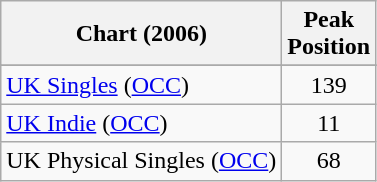<table class="wikitable sortable">
<tr>
<th scope="col">Chart (2006)</th>
<th scope="col">Peak<br>Position</th>
</tr>
<tr>
</tr>
<tr>
<td><a href='#'>UK Singles</a> (<a href='#'>OCC</a>)</td>
<td align=center>139</td>
</tr>
<tr>
<td><a href='#'>UK Indie</a> (<a href='#'>OCC</a>)</td>
<td align=center>11</td>
</tr>
<tr>
<td>UK Physical Singles (<a href='#'>OCC</a>)</td>
<td align=center>68</td>
</tr>
</table>
